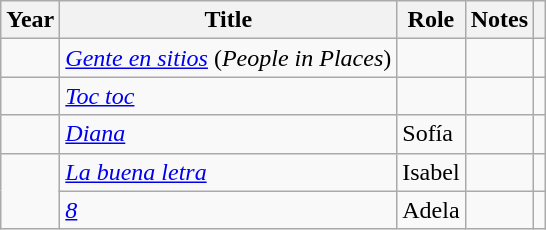<table class="wikitable">
<tr>
<th>Year</th>
<th>Title</th>
<th>Role</th>
<th class = "unsortable">Notes</th>
<th class = "unsortable"></th>
</tr>
<tr>
<td></td>
<td><em><a href='#'>Gente en sitios</a></em> (<em>People in Places</em>)</td>
<td></td>
<td></td>
<td></td>
</tr>
<tr>
<td></td>
<td><em><a href='#'>Toc toc</a></em></td>
<td></td>
<td></td>
<td></td>
</tr>
<tr>
<td></td>
<td><em><a href='#'>Diana</a></em></td>
<td>Sofía</td>
<td></td>
<td></td>
</tr>
<tr>
<td rowspan = "2"></td>
<td><em><a href='#'>La buena letra</a></em></td>
<td>Isabel</td>
<td></td>
<td></td>
</tr>
<tr>
<td><em><a href='#'>8</a></em></td>
<td>Adela</td>
<td></td>
<td></td>
</tr>
</table>
